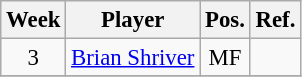<table class="wikitable" style="font-size: 95%; text-align: center;">
<tr>
<th>Week</th>
<th>Player</th>
<th>Pos.</th>
<th>Ref.</th>
</tr>
<tr>
<td>3</td>
<td><a href='#'>Brian Shriver</a></td>
<td>MF</td>
<td></td>
</tr>
<tr>
</tr>
</table>
